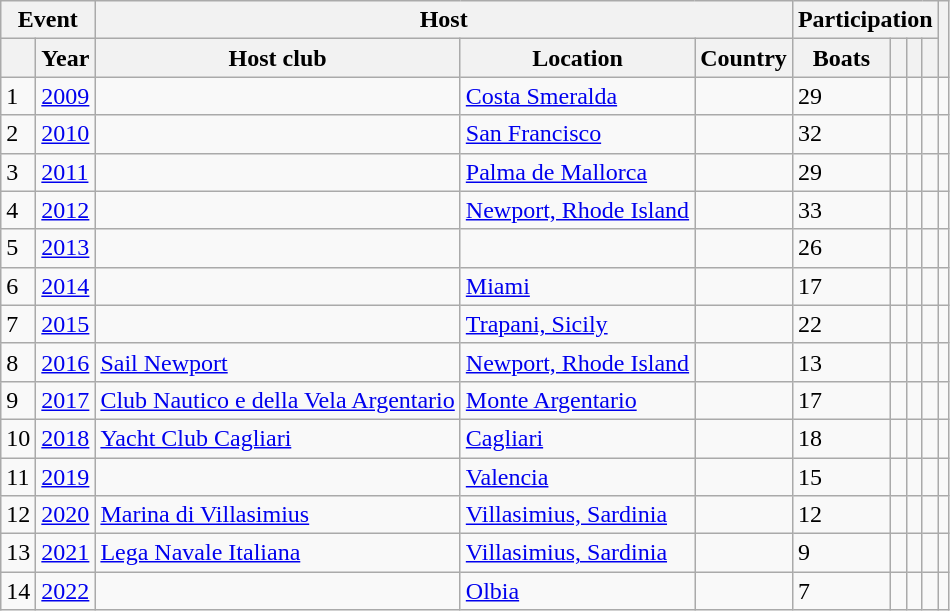<table class="wikitable sortable">
<tr>
<th colspan=2>Event</th>
<th colspan=3>Host</th>
<th colspan=4>Participation</th>
<th rowspan=2></th>
</tr>
<tr>
<th></th>
<th>Year</th>
<th>Host club</th>
<th>Location</th>
<th>Country</th>
<th>Boats</th>
<th></th>
<th></th>
<th></th>
</tr>
<tr>
<td>1</td>
<td><a href='#'>2009</a></td>
<td></td>
<td><a href='#'>Costa Smeralda</a></td>
<td></td>
<td>29</td>
<td></td>
<td></td>
<td></td>
<td></td>
</tr>
<tr>
<td>2</td>
<td><a href='#'>2010</a></td>
<td></td>
<td><a href='#'>San Francisco</a></td>
<td></td>
<td>32</td>
<td></td>
<td></td>
<td></td>
<td></td>
</tr>
<tr>
<td>3</td>
<td><a href='#'>2011</a></td>
<td></td>
<td><a href='#'>Palma de Mallorca</a></td>
<td></td>
<td>29</td>
<td></td>
<td></td>
<td></td>
<td></td>
</tr>
<tr>
<td>4</td>
<td><a href='#'>2012</a></td>
<td></td>
<td><a href='#'>Newport, Rhode Island</a></td>
<td></td>
<td>33</td>
<td></td>
<td></td>
<td></td>
<td></td>
</tr>
<tr>
<td>5</td>
<td><a href='#'>2013</a></td>
<td></td>
<td></td>
<td></td>
<td>26</td>
<td></td>
<td></td>
<td></td>
<td></td>
</tr>
<tr>
<td>6</td>
<td><a href='#'>2014</a></td>
<td></td>
<td><a href='#'>Miami</a></td>
<td></td>
<td>17</td>
<td></td>
<td></td>
<td></td>
<td></td>
</tr>
<tr>
<td>7</td>
<td><a href='#'>2015</a></td>
<td></td>
<td><a href='#'>Trapani, Sicily</a></td>
<td></td>
<td>22</td>
<td></td>
<td></td>
<td></td>
<td></td>
</tr>
<tr>
<td>8</td>
<td><a href='#'>2016</a></td>
<td><a href='#'>Sail Newport</a></td>
<td><a href='#'>Newport, Rhode Island</a></td>
<td></td>
<td>13</td>
<td></td>
<td></td>
<td></td>
<td></td>
</tr>
<tr>
<td>9</td>
<td><a href='#'>2017</a></td>
<td><a href='#'>Club Nautico e della Vela Argentario</a></td>
<td><a href='#'>Monte Argentario</a></td>
<td></td>
<td>17</td>
<td></td>
<td></td>
<td></td>
<td></td>
</tr>
<tr>
<td>10</td>
<td><a href='#'>2018</a></td>
<td><a href='#'>Yacht Club Cagliari</a></td>
<td><a href='#'>Cagliari</a></td>
<td></td>
<td>18</td>
<td></td>
<td></td>
<td></td>
<td></td>
</tr>
<tr>
<td>11</td>
<td><a href='#'>2019</a></td>
<td></td>
<td><a href='#'>Valencia</a></td>
<td></td>
<td>15</td>
<td></td>
<td></td>
<td></td>
<td></td>
</tr>
<tr>
<td>12</td>
<td><a href='#'>2020</a></td>
<td><a href='#'>Marina di Villasimius</a></td>
<td><a href='#'>Villasimius, Sardinia</a></td>
<td></td>
<td>12</td>
<td></td>
<td></td>
<td></td>
<td></td>
</tr>
<tr>
<td>13</td>
<td><a href='#'>2021</a></td>
<td><a href='#'>Lega Navale Italiana</a></td>
<td><a href='#'>Villasimius, Sardinia</a></td>
<td></td>
<td>9</td>
<td></td>
<td></td>
<td></td>
<td></td>
</tr>
<tr>
<td>14</td>
<td><a href='#'>2022</a></td>
<td></td>
<td><a href='#'>Olbia</a></td>
<td></td>
<td>7</td>
<td></td>
<td></td>
<td></td>
<td></td>
</tr>
</table>
